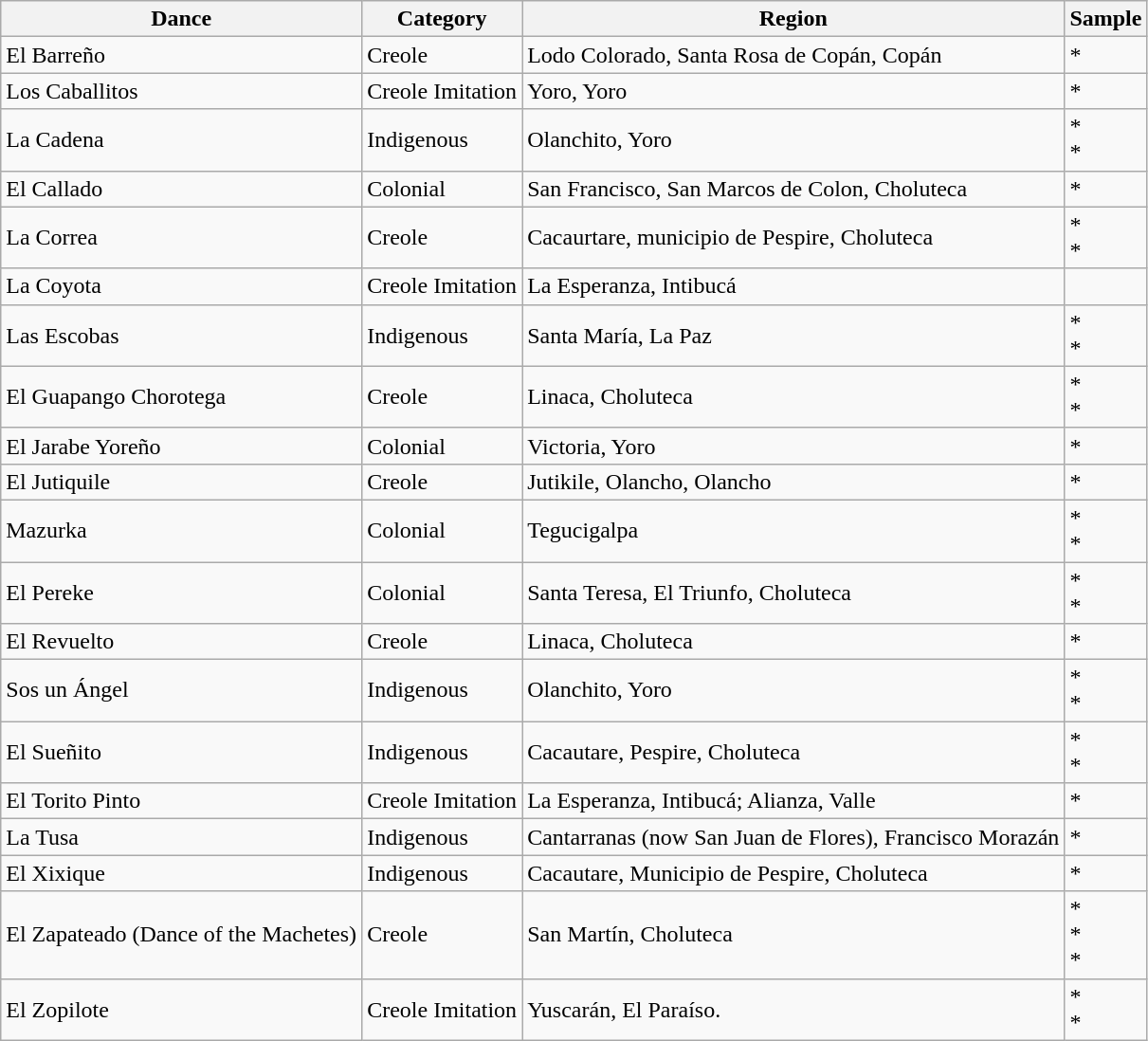<table class="wikitable">
<tr>
<th>Dance</th>
<th>Category</th>
<th>Region</th>
<th>Sample</th>
</tr>
<tr>
<td>El Barreño</td>
<td>Creole</td>
<td>Lodo Colorado, Santa Rosa de Copán, Copán</td>
<td>* </td>
</tr>
<tr>
<td>Los Caballitos</td>
<td>Creole Imitation</td>
<td>Yoro, Yoro</td>
<td>* </td>
</tr>
<tr>
<td>La Cadena</td>
<td>Indigenous</td>
<td>Olanchito, Yoro</td>
<td>* <br>* </td>
</tr>
<tr>
<td>El Callado</td>
<td>Colonial</td>
<td>San Francisco, San Marcos de Colon, Choluteca</td>
<td>* </td>
</tr>
<tr>
<td>La Correa</td>
<td>Creole</td>
<td>Cacaurtare, municipio de Pespire, Choluteca</td>
<td>* <br>* </td>
</tr>
<tr>
<td>La Coyota</td>
<td>Creole Imitation</td>
<td>La Esperanza, Intibucá</td>
<td></td>
</tr>
<tr>
<td>Las Escobas</td>
<td>Indigenous</td>
<td>Santa María, La Paz</td>
<td>* <br>* </td>
</tr>
<tr>
<td>El Guapango Chorotega</td>
<td>Creole</td>
<td>Linaca, Choluteca</td>
<td>* <br>* </td>
</tr>
<tr>
<td>El Jarabe Yoreño</td>
<td>Colonial</td>
<td>Victoria, Yoro</td>
<td>* </td>
</tr>
<tr>
<td>El Jutiquile</td>
<td>Creole</td>
<td>Jutikile, Olancho, Olancho</td>
<td>* </td>
</tr>
<tr>
<td>Mazurka</td>
<td>Colonial</td>
<td>Tegucigalpa</td>
<td>* <br>* </td>
</tr>
<tr>
<td>El Pereke</td>
<td>Colonial</td>
<td>Santa Teresa, El Triunfo, Choluteca</td>
<td>* <br>* </td>
</tr>
<tr>
<td>El Revuelto</td>
<td>Creole</td>
<td>Linaca, Choluteca</td>
<td>* </td>
</tr>
<tr>
<td>Sos un Ángel</td>
<td>Indigenous</td>
<td>Olanchito, Yoro</td>
<td>* <br>* </td>
</tr>
<tr>
<td>El Sueñito</td>
<td>Indigenous</td>
<td>Cacautare, Pespire, Choluteca</td>
<td>* <br>* </td>
</tr>
<tr>
<td>El Torito Pinto</td>
<td>Creole Imitation</td>
<td>La Esperanza, Intibucá; Alianza, Valle</td>
<td>* </td>
</tr>
<tr>
<td>La Tusa</td>
<td>Indigenous</td>
<td>Cantarranas (now San Juan de Flores), Francisco Morazán</td>
<td>* </td>
</tr>
<tr>
<td>El Xixique</td>
<td>Indigenous</td>
<td>Cacautare, Municipio de Pespire, Choluteca</td>
<td>* </td>
</tr>
<tr>
<td>El Zapateado (Dance of the Machetes)</td>
<td>Creole</td>
<td>San Martín, Choluteca</td>
<td>* <br>* <br>* </td>
</tr>
<tr>
<td>El Zopilote</td>
<td>Creole Imitation</td>
<td>Yuscarán, El Paraíso.</td>
<td>* <br>* </td>
</tr>
</table>
